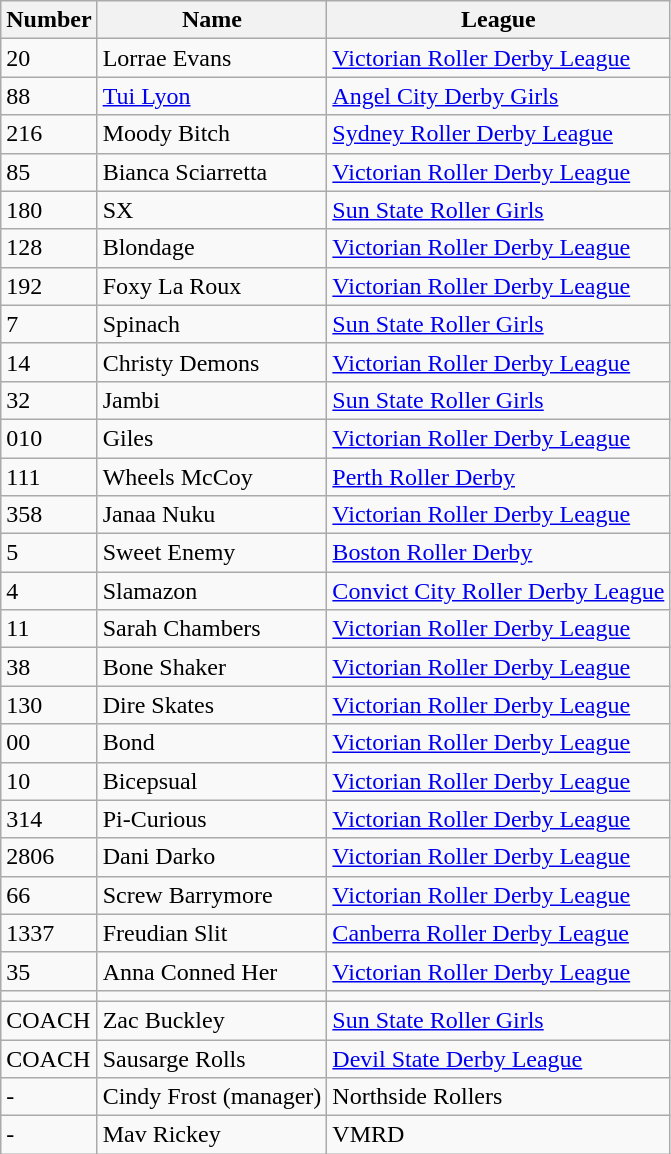<table class="wikitable sortable">
<tr>
<th>Number</th>
<th>Name</th>
<th>League</th>
</tr>
<tr>
<td>20</td>
<td>Lorrae Evans</td>
<td><a href='#'>Victorian Roller Derby League</a></td>
</tr>
<tr>
<td>88</td>
<td><a href='#'>Tui Lyon</a></td>
<td><a href='#'>Angel City Derby Girls</a></td>
</tr>
<tr>
<td>216</td>
<td>Moody Bitch</td>
<td><a href='#'>Sydney Roller Derby League</a></td>
</tr>
<tr>
<td>85</td>
<td>Bianca Sciarretta</td>
<td><a href='#'>Victorian Roller Derby League</a></td>
</tr>
<tr>
<td>180</td>
<td>SX</td>
<td><a href='#'>Sun State Roller Girls</a></td>
</tr>
<tr>
<td>128</td>
<td>Blondage</td>
<td><a href='#'>Victorian Roller Derby League</a></td>
</tr>
<tr>
<td>192</td>
<td>Foxy La Roux</td>
<td><a href='#'>Victorian Roller Derby League</a></td>
</tr>
<tr>
<td>7</td>
<td>Spinach</td>
<td><a href='#'>Sun State Roller Girls</a></td>
</tr>
<tr>
<td>14</td>
<td>Christy Demons</td>
<td><a href='#'>Victorian Roller Derby League</a></td>
</tr>
<tr>
<td>32</td>
<td>Jambi</td>
<td><a href='#'>Sun State Roller Girls</a></td>
</tr>
<tr>
<td>010</td>
<td>Giles</td>
<td><a href='#'>Victorian Roller Derby League</a></td>
</tr>
<tr>
<td>111</td>
<td>Wheels McCoy</td>
<td><a href='#'>Perth Roller Derby</a></td>
</tr>
<tr>
<td>358</td>
<td>Janaa Nuku</td>
<td><a href='#'>Victorian Roller Derby League</a></td>
</tr>
<tr>
<td>5</td>
<td>Sweet Enemy</td>
<td><a href='#'>Boston Roller Derby</a></td>
</tr>
<tr>
<td>4</td>
<td>Slamazon</td>
<td><a href='#'>Convict City Roller Derby League</a></td>
</tr>
<tr>
<td>11</td>
<td>Sarah Chambers</td>
<td><a href='#'>Victorian Roller Derby League</a></td>
</tr>
<tr>
<td>38</td>
<td>Bone Shaker</td>
<td><a href='#'>Victorian Roller Derby League</a></td>
</tr>
<tr>
<td>130</td>
<td>Dire Skates</td>
<td><a href='#'>Victorian Roller Derby League</a></td>
</tr>
<tr>
<td>00</td>
<td>Bond</td>
<td><a href='#'>Victorian Roller Derby League</a></td>
</tr>
<tr>
<td>10</td>
<td>Bicepsual</td>
<td><a href='#'>Victorian Roller Derby League</a></td>
</tr>
<tr>
<td>314</td>
<td>Pi-Curious</td>
<td><a href='#'>Victorian Roller Derby League</a></td>
</tr>
<tr>
<td>2806</td>
<td>Dani Darko</td>
<td><a href='#'>Victorian Roller Derby League</a></td>
</tr>
<tr>
<td>66</td>
<td>Screw Barrymore</td>
<td><a href='#'>Victorian Roller Derby League</a></td>
</tr>
<tr>
<td>1337</td>
<td>Freudian Slit</td>
<td><a href='#'>Canberra Roller Derby League</a></td>
</tr>
<tr>
<td>35</td>
<td>Anna Conned Her</td>
<td><a href='#'>Victorian Roller Derby League</a></td>
</tr>
<tr>
<td></td>
<td></td>
<td></td>
</tr>
<tr>
<td>COACH</td>
<td>Zac Buckley</td>
<td><a href='#'>Sun State Roller Girls</a></td>
</tr>
<tr>
<td>COACH</td>
<td>Sausarge Rolls</td>
<td><a href='#'>Devil State Derby League</a></td>
</tr>
<tr>
<td>-</td>
<td>Cindy Frost (manager)</td>
<td>Northside Rollers</td>
</tr>
<tr>
<td>-</td>
<td>Mav Rickey</td>
<td>VMRD</td>
</tr>
</table>
